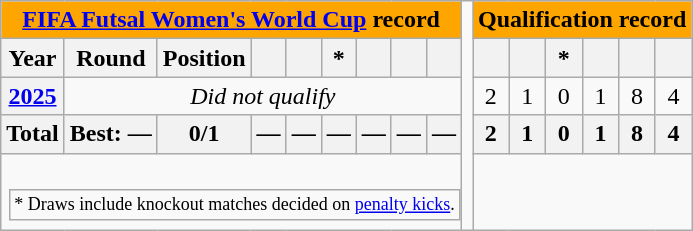<table class="wikitable" style="text-align: center;">
<tr>
<th style="color: black; background: orange;" colspan="9"><a href='#'>FIFA Futsal Women's World Cup</a> record</th>
<td rowspan=13></td>
<th style="color: black; background: orange;" colspan=6>Qualification record</th>
</tr>
<tr>
<th>Year</th>
<th>Round</th>
<th>Position</th>
<th></th>
<th></th>
<th>*</th>
<th></th>
<th></th>
<th></th>
<th></th>
<th></th>
<th>*</th>
<th></th>
<th></th>
<th></th>
</tr>
<tr>
<th> <a href='#'>2025</a></th>
<td colspan="8"><em>Did not qualify</em></td>
<td>2</td>
<td>1</td>
<td>0</td>
<td>1</td>
<td>8</td>
<td>4</td>
</tr>
<tr>
<th>Total</th>
<th>Best: —</th>
<th>0/1</th>
<th>—</th>
<th>—</th>
<th>—</th>
<th>—</th>
<th>—</th>
<th>—</th>
<th>2</th>
<th>1</th>
<th>0</th>
<th>1</th>
<th>8</th>
<th>4</th>
</tr>
<tr>
<td colspan="16"><br><table>
<tr>
<td style="font-size:12px">* Draws include knockout matches decided on <a href='#'>penalty kicks</a>.</td>
</tr>
</table>
</td>
</tr>
</table>
